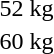<table>
<tr>
<td rowspan=2>52 kg<br></td>
<td rowspan=2></td>
<td rowspan=2></td>
<td></td>
</tr>
<tr>
<td></td>
</tr>
<tr>
<td rowspan=2>60 kg<br></td>
<td rowspan=2></td>
<td rowspan=2></td>
<td></td>
</tr>
<tr>
<td></td>
</tr>
</table>
